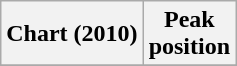<table class="wikitable plainrowheaders" style="text-align:center">
<tr>
<th>Chart (2010)</th>
<th>Peak<br>position</th>
</tr>
<tr>
</tr>
</table>
